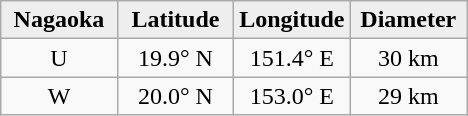<table class="wikitable">
<tr>
<th width="25%" style="background:#eeeeee;">Nagaoka</th>
<th width="25%" style="background:#eeeeee;">Latitude</th>
<th width="25%" style="background:#eeeeee;">Longitude</th>
<th width="25%" style="background:#eeeeee;">Diameter</th>
</tr>
<tr>
<td align="center">U</td>
<td align="center">19.9° N</td>
<td align="center">151.4° E</td>
<td align="center">30 km</td>
</tr>
<tr>
<td align="center">W</td>
<td align="center">20.0° N</td>
<td align="center">153.0° E</td>
<td align="center">29 km</td>
</tr>
</table>
